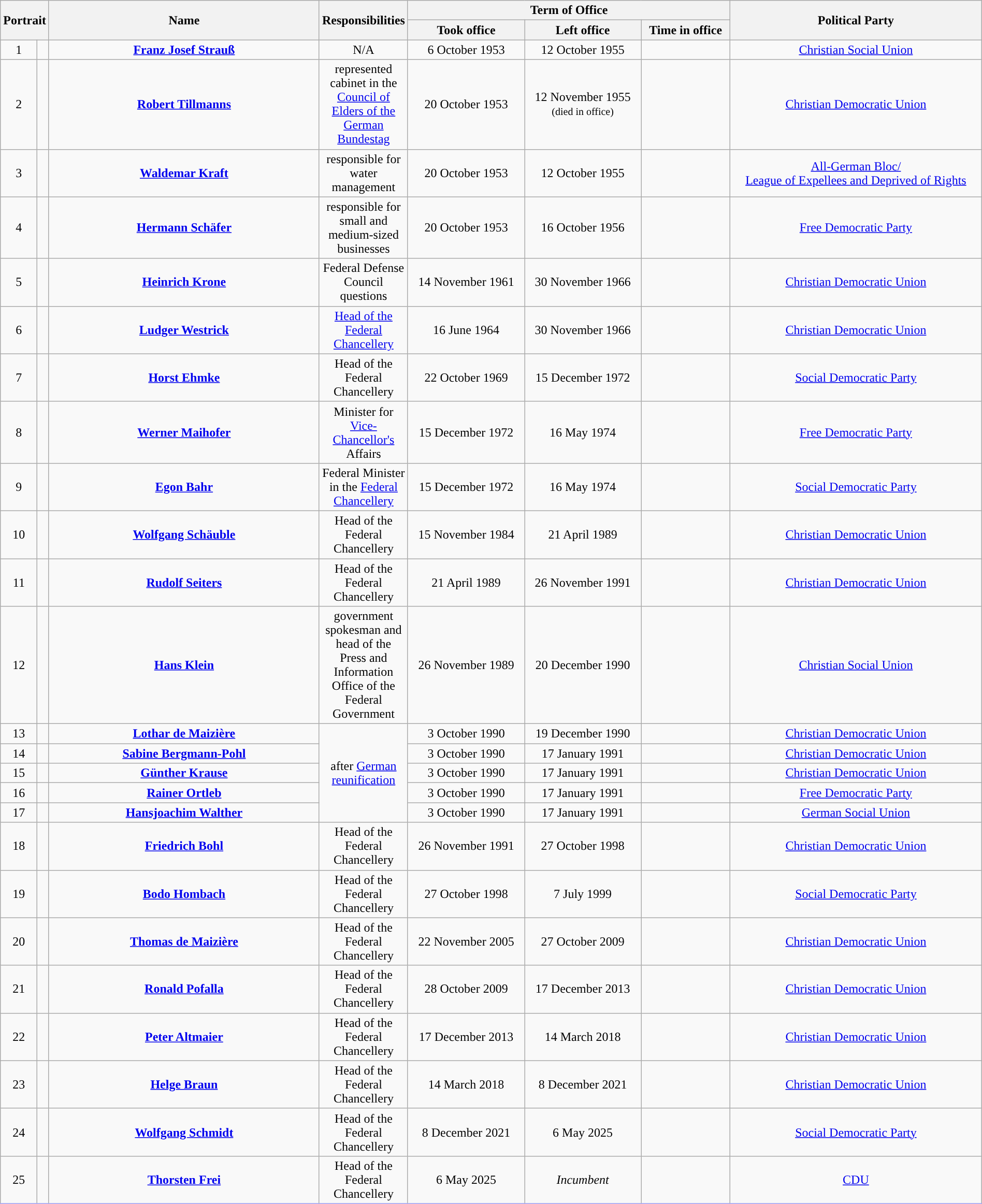<table class="wikitable" style="text-align:center; width:100%; border:1px #AAAAFF solid">
<tr>
<th width=80px rowspan=2 colspan=2>Portrait</th>
<th width=30% rowspan=2>Name<br></th>
<th rowspan="2">Responsibilities</th>
<th colspan="3" width="35%">Term of Office</th>
<th width=28% rowspan=2>Political Party</th>
</tr>
<tr>
<th>Took office</th>
<th>Left office</th>
<th>Time in office</th>
</tr>
<tr>
<td style="background:">1</td>
<td></td>
<td><strong><a href='#'>Franz Josef Strauß</a></strong><br></td>
<td>N/A</td>
<td>6 October 1953</td>
<td>12 October 1955</td>
<td></td>
<td><a href='#'>Christian Social Union</a></td>
</tr>
<tr>
<td style="background:">2</td>
<td></td>
<td><strong><a href='#'>Robert Tillmanns</a></strong><br></td>
<td>represented cabinet in the <a href='#'>Council of Elders of the German Bundestag</a></td>
<td>20 October 1953</td>
<td>12 November 1955<br><small>(died in office)</small></td>
<td></td>
<td><a href='#'>Christian Democratic Union</a></td>
</tr>
<tr>
<td style="background:">3</td>
<td></td>
<td><strong><a href='#'>Waldemar Kraft</a></strong><br></td>
<td>responsible for water management</td>
<td>20 October 1953</td>
<td>12 October 1955</td>
<td></td>
<td><a href='#'>All-German Bloc/<br> League of Expellees and Deprived of Rights</a></td>
</tr>
<tr>
<td style="background:">4</td>
<td></td>
<td><strong><a href='#'>Hermann Schäfer</a></strong><br></td>
<td>responsible for small and medium-sized businesses</td>
<td>20 October 1953</td>
<td>16 October 1956</td>
<td></td>
<td><a href='#'>Free Democratic Party</a></td>
</tr>
<tr>
<td style="background:">5</td>
<td></td>
<td><strong><a href='#'>Heinrich Krone</a></strong><br></td>
<td>Federal Defense Council questions</td>
<td>14 November 1961</td>
<td>30 November 1966</td>
<td></td>
<td><a href='#'>Christian Democratic Union</a></td>
</tr>
<tr>
<td style="background:">6</td>
<td></td>
<td><strong><a href='#'>Ludger Westrick</a></strong><br></td>
<td><a href='#'>Head of the Federal Chancellery</a></td>
<td>16 June 1964</td>
<td>30 November 1966</td>
<td></td>
<td><a href='#'>Christian Democratic Union</a></td>
</tr>
<tr>
<td style="background:">7</td>
<td></td>
<td><strong><a href='#'>Horst Ehmke</a></strong><br></td>
<td>Head of the Federal Chancellery</td>
<td>22 October 1969</td>
<td>15 December 1972</td>
<td></td>
<td><a href='#'>Social Democratic Party</a></td>
</tr>
<tr>
<td style="background:">8</td>
<td></td>
<td><strong><a href='#'>Werner Maihofer</a></strong><br></td>
<td>Minister for <a href='#'>Vice-Chancellor's</a> Affairs</td>
<td>15 December 1972</td>
<td>16 May 1974</td>
<td></td>
<td><a href='#'>Free Democratic Party</a></td>
</tr>
<tr>
<td style="background:">9</td>
<td></td>
<td><strong><a href='#'>Egon Bahr</a></strong><br></td>
<td>Federal Minister in the <a href='#'>Federal Chancellery</a></td>
<td>15 December 1972</td>
<td>16 May 1974</td>
<td></td>
<td><a href='#'>Social Democratic Party</a></td>
</tr>
<tr>
<td style="background:">10</td>
<td></td>
<td><strong><a href='#'>Wolfgang Schäuble</a></strong><br></td>
<td>Head of the Federal Chancellery</td>
<td>15 November 1984</td>
<td>21 April 1989</td>
<td></td>
<td><a href='#'>Christian Democratic Union</a></td>
</tr>
<tr>
<td style="background:">11</td>
<td></td>
<td><strong><a href='#'>Rudolf Seiters</a></strong><br></td>
<td>Head of the Federal Chancellery</td>
<td>21 April 1989</td>
<td>26 November 1991</td>
<td></td>
<td><a href='#'>Christian Democratic Union</a></td>
</tr>
<tr>
<td style="background:">12</td>
<td></td>
<td><strong><a href='#'>Hans Klein</a></strong><br></td>
<td>government spokesman and head of the Press and Information Office of the Federal Government</td>
<td>26 November 1989</td>
<td>20 December 1990</td>
<td></td>
<td><a href='#'>Christian Social Union</a></td>
</tr>
<tr>
<td style="background:">13</td>
<td></td>
<td><strong><a href='#'>Lothar de Maizière</a></strong><br></td>
<td rowspan="5">after <a href='#'>German reunification</a></td>
<td>3 October 1990</td>
<td>19 December 1990</td>
<td></td>
<td><a href='#'>Christian Democratic Union</a></td>
</tr>
<tr>
<td style="background:">14</td>
<td></td>
<td><strong><a href='#'>Sabine Bergmann-Pohl</a></strong><br></td>
<td>3 October 1990</td>
<td>17 January 1991</td>
<td></td>
<td><a href='#'>Christian Democratic Union</a></td>
</tr>
<tr>
<td style="background:">15</td>
<td></td>
<td><strong><a href='#'>Günther Krause</a></strong><br></td>
<td>3 October 1990</td>
<td>17 January 1991</td>
<td></td>
<td><a href='#'>Christian Democratic Union</a></td>
</tr>
<tr>
<td style="background:">16</td>
<td></td>
<td><strong><a href='#'>Rainer Ortleb</a></strong><br></td>
<td>3 October 1990</td>
<td>17 January 1991</td>
<td></td>
<td><a href='#'>Free Democratic Party</a></td>
</tr>
<tr>
<td style="background:">17</td>
<td></td>
<td><strong><a href='#'>Hansjoachim Walther</a></strong><br></td>
<td>3 October 1990</td>
<td>17 January 1991</td>
<td></td>
<td><a href='#'>German Social Union</a></td>
</tr>
<tr>
<td style="background:">18</td>
<td></td>
<td><strong><a href='#'>Friedrich Bohl</a></strong><br></td>
<td>Head of the Federal Chancellery</td>
<td>26 November 1991</td>
<td>27 October 1998</td>
<td></td>
<td><a href='#'>Christian Democratic Union</a></td>
</tr>
<tr>
<td style="background:">19</td>
<td></td>
<td><strong><a href='#'>Bodo Hombach</a></strong><br></td>
<td>Head of the Federal Chancellery</td>
<td>27 October 1998</td>
<td>7 July 1999</td>
<td></td>
<td><a href='#'>Social Democratic Party</a></td>
</tr>
<tr>
<td style="background:">20</td>
<td></td>
<td><strong><a href='#'>Thomas de Maizière</a></strong><br></td>
<td>Head of the Federal Chancellery</td>
<td>22 November 2005</td>
<td>27 October 2009</td>
<td></td>
<td><a href='#'>Christian Democratic Union</a></td>
</tr>
<tr>
<td style="background:">21</td>
<td></td>
<td><strong><a href='#'>Ronald Pofalla</a></strong><br></td>
<td>Head of the Federal Chancellery</td>
<td>28 October 2009</td>
<td>17 December 2013</td>
<td></td>
<td><a href='#'>Christian Democratic Union</a></td>
</tr>
<tr>
<td style="background:">22</td>
<td></td>
<td><strong><a href='#'>Peter Altmaier</a></strong><br></td>
<td>Head of the Federal Chancellery</td>
<td>17 December 2013</td>
<td>14 March 2018</td>
<td></td>
<td><a href='#'>Christian Democratic Union</a></td>
</tr>
<tr>
<td style="background:">23</td>
<td></td>
<td><strong><a href='#'>Helge Braun</a></strong><br></td>
<td>Head of the Federal Chancellery</td>
<td>14 March 2018</td>
<td>8 December 2021</td>
<td></td>
<td><a href='#'>Christian Democratic Union</a></td>
</tr>
<tr>
<td style="background:">24</td>
<td></td>
<td><strong><a href='#'>Wolfgang Schmidt</a></strong><br></td>
<td>Head of the Federal Chancellery</td>
<td>8 December 2021</td>
<td>6 May 2025</td>
<td></td>
<td><a href='#'>Social Democratic Party</a></td>
</tr>
<tr>
<td style="background:">25</td>
<td></td>
<td><strong><a href='#'>Thorsten Frei</a></strong><br></td>
<td>Head of the Federal Chancellery</td>
<td>6 May 2025</td>
<td><em>Incumbent</em></td>
<td></td>
<td><a href='#'>CDU</a></td>
</tr>
<tr>
</tr>
</table>
